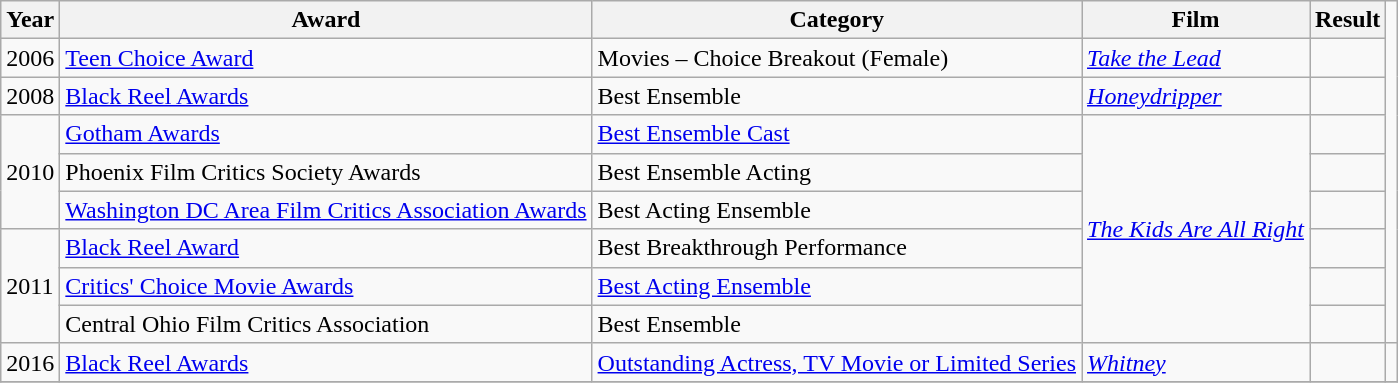<table class="wikitable">
<tr>
<th>Year</th>
<th>Award</th>
<th>Category</th>
<th>Film</th>
<th>Result</th>
</tr>
<tr>
<td>2006</td>
<td><a href='#'>Teen Choice Award</a></td>
<td>Movies – Choice Breakout (Female)</td>
<td><em><a href='#'>Take the Lead</a></em></td>
<td></td>
</tr>
<tr>
<td>2008</td>
<td><a href='#'>Black Reel Awards</a></td>
<td>Best Ensemble</td>
<td><em><a href='#'>Honeydripper</a></em></td>
<td></td>
</tr>
<tr>
<td rowspan="3">2010</td>
<td><a href='#'>Gotham Awards</a></td>
<td><a href='#'>Best Ensemble Cast</a></td>
<td rowspan="6"><em><a href='#'>The Kids Are All Right</a></em></td>
<td></td>
</tr>
<tr>
<td>Phoenix Film Critics Society Awards</td>
<td>Best Ensemble Acting</td>
<td></td>
</tr>
<tr>
<td><a href='#'>Washington DC Area Film Critics Association Awards</a></td>
<td>Best Acting Ensemble</td>
<td></td>
</tr>
<tr>
<td rowspan="3">2011</td>
<td><a href='#'>Black Reel Award</a></td>
<td>Best Breakthrough Performance</td>
<td></td>
</tr>
<tr>
<td><a href='#'>Critics' Choice Movie Awards</a></td>
<td><a href='#'>Best Acting Ensemble</a></td>
<td></td>
</tr>
<tr>
<td>Central Ohio Film Critics Association</td>
<td>Best Ensemble</td>
<td></td>
</tr>
<tr>
<td>2016</td>
<td><a href='#'>Black Reel Awards</a></td>
<td><a href='#'>Outstanding Actress, TV Movie or Limited Series</a></td>
<td><em><a href='#'>Whitney</a></em></td>
<td></td>
<td></td>
</tr>
<tr>
</tr>
</table>
